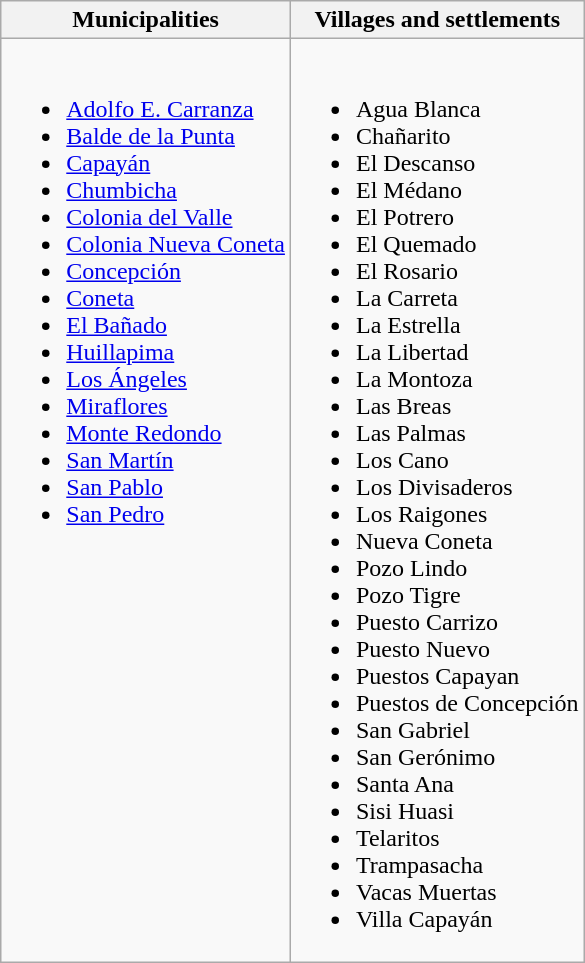<table class="wikitable">
<tr>
<th>Municipalities</th>
<th>Villages and settlements</th>
</tr>
<tr valign=top>
<td><br><ul><li><a href='#'>Adolfo E. Carranza</a></li><li><a href='#'>Balde de la Punta</a></li><li><a href='#'>Capayán</a></li><li><a href='#'>Chumbicha</a></li><li><a href='#'>Colonia del Valle</a></li><li><a href='#'>Colonia Nueva Coneta</a></li><li><a href='#'>Concepción</a></li><li><a href='#'>Coneta</a></li><li><a href='#'>El Bañado</a></li><li><a href='#'>Huillapima</a></li><li><a href='#'>Los Ángeles</a></li><li><a href='#'>Miraflores</a></li><li><a href='#'>Monte Redondo</a></li><li><a href='#'>San Martín</a></li><li><a href='#'>San Pablo</a></li><li><a href='#'>San Pedro</a></li></ul></td>
<td><br><ul><li>Agua Blanca</li><li>Chañarito</li><li>El Descanso</li><li>El Médano</li><li>El Potrero</li><li>El Quemado</li><li>El Rosario</li><li>La Carreta</li><li>La Estrella</li><li>La Libertad</li><li>La Montoza</li><li>Las Breas</li><li>Las Palmas</li><li>Los Cano</li><li>Los Divisaderos</li><li>Los Raigones</li><li>Nueva Coneta</li><li>Pozo Lindo</li><li>Pozo Tigre</li><li>Puesto Carrizo</li><li>Puesto Nuevo</li><li>Puestos Capayan</li><li>Puestos de Concepción</li><li>San Gabriel</li><li>San Gerónimo</li><li>Santa Ana</li><li>Sisi Huasi</li><li>Telaritos</li><li>Trampasacha</li><li>Vacas Muertas</li><li>Villa Capayán</li></ul></td>
</tr>
</table>
